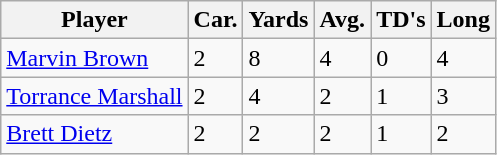<table class="wikitable sortable">
<tr>
<th>Player</th>
<th>Car.</th>
<th>Yards</th>
<th>Avg.</th>
<th>TD's</th>
<th>Long</th>
</tr>
<tr>
<td><a href='#'>Marvin Brown</a></td>
<td>2</td>
<td>8</td>
<td>4</td>
<td>0</td>
<td>4</td>
</tr>
<tr>
<td><a href='#'>Torrance Marshall</a></td>
<td>2</td>
<td>4</td>
<td>2</td>
<td>1</td>
<td>3</td>
</tr>
<tr>
<td><a href='#'>Brett Dietz</a></td>
<td>2</td>
<td>2</td>
<td>2</td>
<td>1</td>
<td>2</td>
</tr>
</table>
